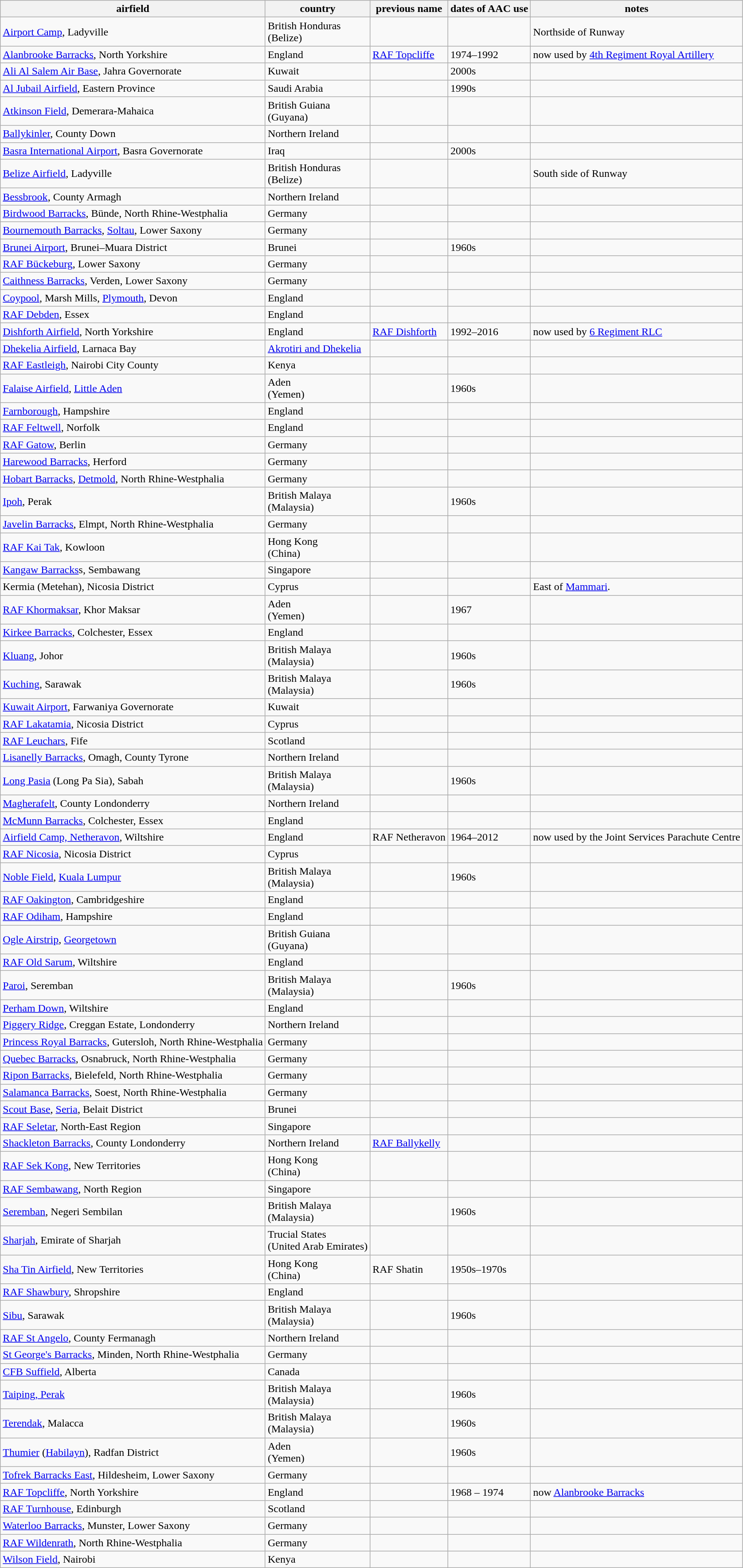<table class="wikitable sortable">
<tr>
<th>airfield</th>
<th>country</th>
<th>previous name</th>
<th>dates of AAC use</th>
<th>notes</th>
</tr>
<tr>
<td><a href='#'>Airport Camp</a>, Ladyville</td>
<td>British Honduras<br>(Belize)</td>
<td></td>
<td></td>
<td>Northside of Runway</td>
</tr>
<tr>
<td><a href='#'>Alanbrooke Barracks</a>, North Yorkshire</td>
<td>England</td>
<td><a href='#'>RAF Topcliffe</a></td>
<td>1974–1992</td>
<td>now used by <a href='#'>4th Regiment Royal Artillery</a></td>
</tr>
<tr>
<td><a href='#'>Ali Al Salem Air Base</a>, Jahra Governorate</td>
<td>Kuwait</td>
<td></td>
<td>2000s</td>
<td></td>
</tr>
<tr>
<td><a href='#'>Al Jubail Airfield</a>, Eastern Province</td>
<td>Saudi Arabia</td>
<td></td>
<td>1990s</td>
<td></td>
</tr>
<tr>
<td><a href='#'>Atkinson Field</a>, Demerara-Mahaica</td>
<td>British Guiana<br>(Guyana)</td>
<td></td>
<td></td>
<td></td>
</tr>
<tr>
<td><a href='#'>Ballykinler</a>, County Down</td>
<td>Northern Ireland</td>
<td></td>
<td></td>
<td></td>
</tr>
<tr>
<td><a href='#'>Basra International Airport</a>, Basra Governorate</td>
<td>Iraq</td>
<td></td>
<td>2000s</td>
<td></td>
</tr>
<tr>
<td><a href='#'>Belize Airfield</a>, Ladyville</td>
<td>British Honduras<br>(Belize)</td>
<td></td>
<td></td>
<td>South side of Runway</td>
</tr>
<tr>
<td><a href='#'>Bessbrook</a>, County Armagh</td>
<td>Northern Ireland</td>
<td></td>
<td></td>
<td></td>
</tr>
<tr>
<td><a href='#'>Birdwood Barracks</a>, Bünde, North Rhine-Westphalia</td>
<td>Germany</td>
<td></td>
<td></td>
<td></td>
</tr>
<tr>
<td><a href='#'>Bournemouth Barracks</a>, <a href='#'>Soltau</a>, Lower Saxony</td>
<td>Germany</td>
<td></td>
<td></td>
<td></td>
</tr>
<tr>
<td><a href='#'>Brunei Airport</a>, Brunei–Muara District</td>
<td>Brunei</td>
<td></td>
<td>1960s</td>
<td></td>
</tr>
<tr>
<td><a href='#'>RAF Bückeburg</a>, Lower Saxony</td>
<td>Germany</td>
<td></td>
<td></td>
<td></td>
</tr>
<tr>
<td><a href='#'>Caithness Barracks</a>, Verden, Lower Saxony</td>
<td>Germany</td>
<td></td>
<td></td>
<td></td>
</tr>
<tr>
<td><a href='#'>Coypool</a>, Marsh Mills, <a href='#'>Plymouth</a>, Devon</td>
<td>England</td>
<td></td>
<td></td>
<td></td>
</tr>
<tr>
<td><a href='#'>RAF Debden</a>, Essex</td>
<td>England</td>
<td></td>
<td></td>
<td></td>
</tr>
<tr>
<td><a href='#'>Dishforth Airfield</a>, North Yorkshire</td>
<td>England</td>
<td><a href='#'>RAF Dishforth</a></td>
<td>1992–2016</td>
<td>now used by <a href='#'>6 Regiment RLC</a></td>
</tr>
<tr>
<td><a href='#'>Dhekelia Airfield</a>, Larnaca Bay</td>
<td><a href='#'>Akrotiri and Dhekelia</a></td>
<td></td>
<td></td>
<td></td>
</tr>
<tr>
<td><a href='#'>RAF Eastleigh</a>, Nairobi City County</td>
<td>Kenya</td>
<td></td>
<td></td>
<td></td>
</tr>
<tr>
<td><a href='#'>Falaise Airfield</a>, <a href='#'>Little Aden</a></td>
<td>Aden<br>(Yemen)</td>
<td></td>
<td>1960s</td>
<td></td>
</tr>
<tr>
<td><a href='#'>Farnborough</a>, Hampshire</td>
<td>England</td>
<td></td>
<td></td>
<td></td>
</tr>
<tr>
<td><a href='#'>RAF Feltwell</a>, Norfolk</td>
<td>England</td>
<td></td>
<td></td>
<td></td>
</tr>
<tr>
<td><a href='#'>RAF Gatow</a>, Berlin</td>
<td>Germany</td>
<td></td>
<td></td>
<td></td>
</tr>
<tr>
<td><a href='#'>Harewood Barracks</a>, Herford</td>
<td>Germany</td>
<td></td>
<td></td>
<td></td>
</tr>
<tr>
<td><a href='#'>Hobart Barracks</a>, <a href='#'>Detmold</a>, North Rhine-Westphalia</td>
<td>Germany</td>
<td></td>
<td></td>
<td></td>
</tr>
<tr>
<td><a href='#'>Ipoh</a>, Perak</td>
<td>British Malaya<br>(Malaysia)</td>
<td></td>
<td>1960s</td>
<td></td>
</tr>
<tr>
<td><a href='#'>Javelin Barracks</a>, Elmpt, North Rhine-Westphalia</td>
<td>Germany</td>
<td></td>
<td></td>
<td></td>
</tr>
<tr>
<td><a href='#'>RAF Kai Tak</a>, Kowloon</td>
<td>Hong Kong<br>(China)</td>
<td></td>
<td></td>
<td></td>
</tr>
<tr>
<td><a href='#'>Kangaw Barracks</a>s, Sembawang</td>
<td>Singapore</td>
<td></td>
<td></td>
<td></td>
</tr>
<tr>
<td>Kermia (Metehan), Nicosia District</td>
<td>Cyprus</td>
<td></td>
<td></td>
<td> East of <a href='#'>Mammari</a>.</td>
</tr>
<tr>
<td><a href='#'>RAF Khormaksar</a>, Khor Maksar</td>
<td>Aden<br>(Yemen)</td>
<td></td>
<td>1967</td>
<td></td>
</tr>
<tr>
<td><a href='#'>Kirkee Barracks</a>, Colchester, Essex</td>
<td>England</td>
<td></td>
<td></td>
<td></td>
</tr>
<tr>
<td><a href='#'>Kluang</a>, Johor</td>
<td>British Malaya<br>(Malaysia)</td>
<td></td>
<td>1960s</td>
<td></td>
</tr>
<tr>
<td><a href='#'>Kuching</a>, Sarawak</td>
<td>British Malaya<br>(Malaysia)</td>
<td></td>
<td>1960s</td>
<td></td>
</tr>
<tr>
<td><a href='#'>Kuwait Airport</a>, Farwaniya Governorate</td>
<td>Kuwait</td>
<td></td>
<td></td>
<td></td>
</tr>
<tr>
<td><a href='#'>RAF Lakatamia</a>, Nicosia District</td>
<td>Cyprus</td>
<td></td>
<td></td>
<td></td>
</tr>
<tr>
<td><a href='#'>RAF Leuchars</a>, Fife</td>
<td>Scotland</td>
<td></td>
<td></td>
<td></td>
</tr>
<tr>
<td><a href='#'>Lisanelly Barracks</a>, Omagh, County Tyrone</td>
<td>Northern Ireland</td>
<td></td>
<td></td>
<td></td>
</tr>
<tr>
<td><a href='#'>Long Pasia</a> (Long Pa Sia), Sabah</td>
<td>British Malaya<br>(Malaysia)</td>
<td></td>
<td>1960s</td>
<td></td>
</tr>
<tr>
<td><a href='#'>Magherafelt</a>, County Londonderry</td>
<td>Northern Ireland</td>
<td></td>
<td></td>
<td></td>
</tr>
<tr>
<td><a href='#'>McMunn Barracks</a>, Colchester, Essex</td>
<td>England</td>
<td></td>
<td></td>
<td></td>
</tr>
<tr>
<td><a href='#'>Airfield Camp, Netheravon</a>, Wiltshire</td>
<td>England</td>
<td>RAF Netheravon</td>
<td>1964–2012</td>
<td> now used by the Joint Services Parachute Centre</td>
</tr>
<tr>
<td><a href='#'>RAF Nicosia</a>, Nicosia District</td>
<td>Cyprus</td>
<td></td>
<td></td>
<td></td>
</tr>
<tr>
<td><a href='#'>Noble Field</a>, <a href='#'>Kuala Lumpur</a></td>
<td>British Malaya<br>(Malaysia)</td>
<td></td>
<td>1960s</td>
<td></td>
</tr>
<tr>
<td><a href='#'>RAF Oakington</a>, Cambridgeshire</td>
<td>England</td>
<td></td>
<td></td>
<td></td>
</tr>
<tr>
<td><a href='#'>RAF Odiham</a>, Hampshire</td>
<td>England</td>
<td></td>
<td></td>
<td></td>
</tr>
<tr>
<td><a href='#'>Ogle Airstrip</a>, <a href='#'>Georgetown</a></td>
<td>British Guiana<br>(Guyana)</td>
<td></td>
<td></td>
<td></td>
</tr>
<tr>
<td><a href='#'>RAF Old Sarum</a>, Wiltshire</td>
<td>England</td>
<td></td>
<td></td>
<td></td>
</tr>
<tr>
<td><a href='#'>Paroi</a>, Seremban</td>
<td>British Malaya<br>(Malaysia)</td>
<td></td>
<td>1960s</td>
<td></td>
</tr>
<tr>
<td><a href='#'>Perham Down</a>, Wiltshire</td>
<td>England</td>
<td></td>
<td></td>
<td></td>
</tr>
<tr>
<td><a href='#'>Piggery Ridge</a>, Creggan Estate, Londonderry</td>
<td>Northern Ireland</td>
<td></td>
<td></td>
<td></td>
</tr>
<tr>
<td><a href='#'>Princess Royal Barracks</a>, Gutersloh, North Rhine-Westphalia</td>
<td>Germany</td>
<td></td>
<td></td>
<td></td>
</tr>
<tr>
<td><a href='#'>Quebec Barracks</a>, Osnabruck, North Rhine-Westphalia</td>
<td>Germany</td>
<td></td>
<td></td>
<td></td>
</tr>
<tr>
<td><a href='#'>Ripon Barracks</a>, Bielefeld, North Rhine-Westphalia</td>
<td>Germany</td>
<td></td>
<td></td>
<td></td>
</tr>
<tr>
<td><a href='#'>Salamanca Barracks</a>, Soest, North Rhine-Westphalia</td>
<td>Germany</td>
<td></td>
<td></td>
<td></td>
</tr>
<tr>
<td><a href='#'>Scout Base</a>, <a href='#'>Seria</a>, Belait District</td>
<td>Brunei</td>
<td></td>
<td></td>
<td></td>
</tr>
<tr>
<td><a href='#'>RAF Seletar</a>, North-East Region</td>
<td>Singapore</td>
<td></td>
<td></td>
<td></td>
</tr>
<tr>
<td><a href='#'>Shackleton Barracks</a>, County Londonderry</td>
<td>Northern Ireland</td>
<td><a href='#'>RAF Ballykelly</a></td>
<td></td>
<td></td>
</tr>
<tr>
<td><a href='#'>RAF Sek Kong</a>, New Territories</td>
<td>Hong Kong<br>(China)</td>
<td></td>
<td></td>
<td></td>
</tr>
<tr>
<td><a href='#'>RAF Sembawang</a>, North Region</td>
<td>Singapore</td>
<td></td>
<td></td>
<td></td>
</tr>
<tr>
<td><a href='#'>Seremban</a>, Negeri Sembilan</td>
<td>British Malaya<br>(Malaysia)</td>
<td></td>
<td>1960s</td>
<td></td>
</tr>
<tr>
<td><a href='#'>Sharjah</a>, Emirate of Sharjah</td>
<td>Trucial States<br>(United Arab Emirates)</td>
<td></td>
<td></td>
<td></td>
</tr>
<tr>
<td><a href='#'>Sha Tin Airfield</a>, New Territories</td>
<td>Hong Kong<br>(China)</td>
<td>RAF Shatin</td>
<td>1950s–1970s</td>
<td></td>
</tr>
<tr>
<td><a href='#'>RAF Shawbury</a>, Shropshire</td>
<td>England</td>
<td></td>
<td></td>
<td></td>
</tr>
<tr>
<td><a href='#'>Sibu</a>, Sarawak</td>
<td>British Malaya<br>(Malaysia)</td>
<td></td>
<td>1960s</td>
<td></td>
</tr>
<tr>
<td><a href='#'>RAF St Angelo</a>, County Fermanagh</td>
<td>Northern Ireland</td>
<td></td>
<td></td>
<td></td>
</tr>
<tr>
<td><a href='#'>St George's Barracks</a>, Minden, North Rhine-Westphalia</td>
<td>Germany</td>
<td></td>
<td></td>
<td></td>
</tr>
<tr>
<td><a href='#'>CFB Suffield</a>, Alberta</td>
<td>Canada</td>
<td></td>
<td></td>
<td></td>
</tr>
<tr>
<td><a href='#'>Taiping, Perak</a></td>
<td>British Malaya<br>(Malaysia)</td>
<td></td>
<td>1960s</td>
<td></td>
</tr>
<tr>
<td><a href='#'>Terendak</a>, Malacca</td>
<td>British Malaya<br>(Malaysia)</td>
<td></td>
<td>1960s</td>
<td></td>
</tr>
<tr>
<td><a href='#'>Thumier</a> (<a href='#'>Habilayn</a>), Radfan District</td>
<td>Aden<br>(Yemen)</td>
<td></td>
<td>1960s</td>
<td></td>
</tr>
<tr>
<td><a href='#'>Tofrek Barracks East</a>, Hildesheim, Lower Saxony</td>
<td>Germany</td>
<td></td>
<td></td>
<td></td>
</tr>
<tr>
<td><a href='#'>RAF Topcliffe</a>, North Yorkshire</td>
<td>England</td>
<td></td>
<td>1968 – 1974</td>
<td>now <a href='#'>Alanbrooke Barracks</a></td>
</tr>
<tr>
<td><a href='#'>RAF Turnhouse</a>, Edinburgh</td>
<td>Scotland</td>
<td></td>
<td></td>
<td></td>
</tr>
<tr>
<td><a href='#'>Waterloo Barracks</a>, Munster, Lower Saxony</td>
<td>Germany</td>
<td></td>
<td></td>
<td></td>
</tr>
<tr>
<td><a href='#'>RAF Wildenrath</a>, North Rhine-Westphalia</td>
<td>Germany</td>
<td></td>
<td></td>
<td></td>
</tr>
<tr>
<td><a href='#'>Wilson Field</a>, Nairobi</td>
<td>Kenya</td>
<td></td>
<td></td>
<td></td>
</tr>
</table>
